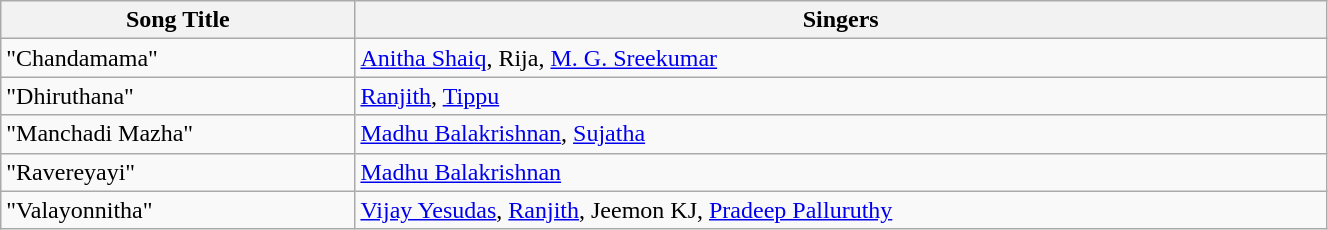<table class="wikitable" style="width:70%;">
<tr>
<th>Song Title</th>
<th>Singers</th>
</tr>
<tr>
<td>"Chandamama"</td>
<td><a href='#'>Anitha Shaiq</a>, Rija, <a href='#'>M. G. Sreekumar</a></td>
</tr>
<tr>
<td>"Dhiruthana"</td>
<td><a href='#'>Ranjith</a>, <a href='#'>Tippu</a></td>
</tr>
<tr>
<td>"Manchadi Mazha"</td>
<td><a href='#'>Madhu Balakrishnan</a>, <a href='#'>Sujatha</a></td>
</tr>
<tr>
<td>"Ravereyayi"</td>
<td><a href='#'>Madhu Balakrishnan</a></td>
</tr>
<tr>
<td>"Valayonnitha"</td>
<td><a href='#'>Vijay Yesudas</a>, <a href='#'>Ranjith</a>, Jeemon KJ, <a href='#'>Pradeep Palluruthy</a></td>
</tr>
</table>
